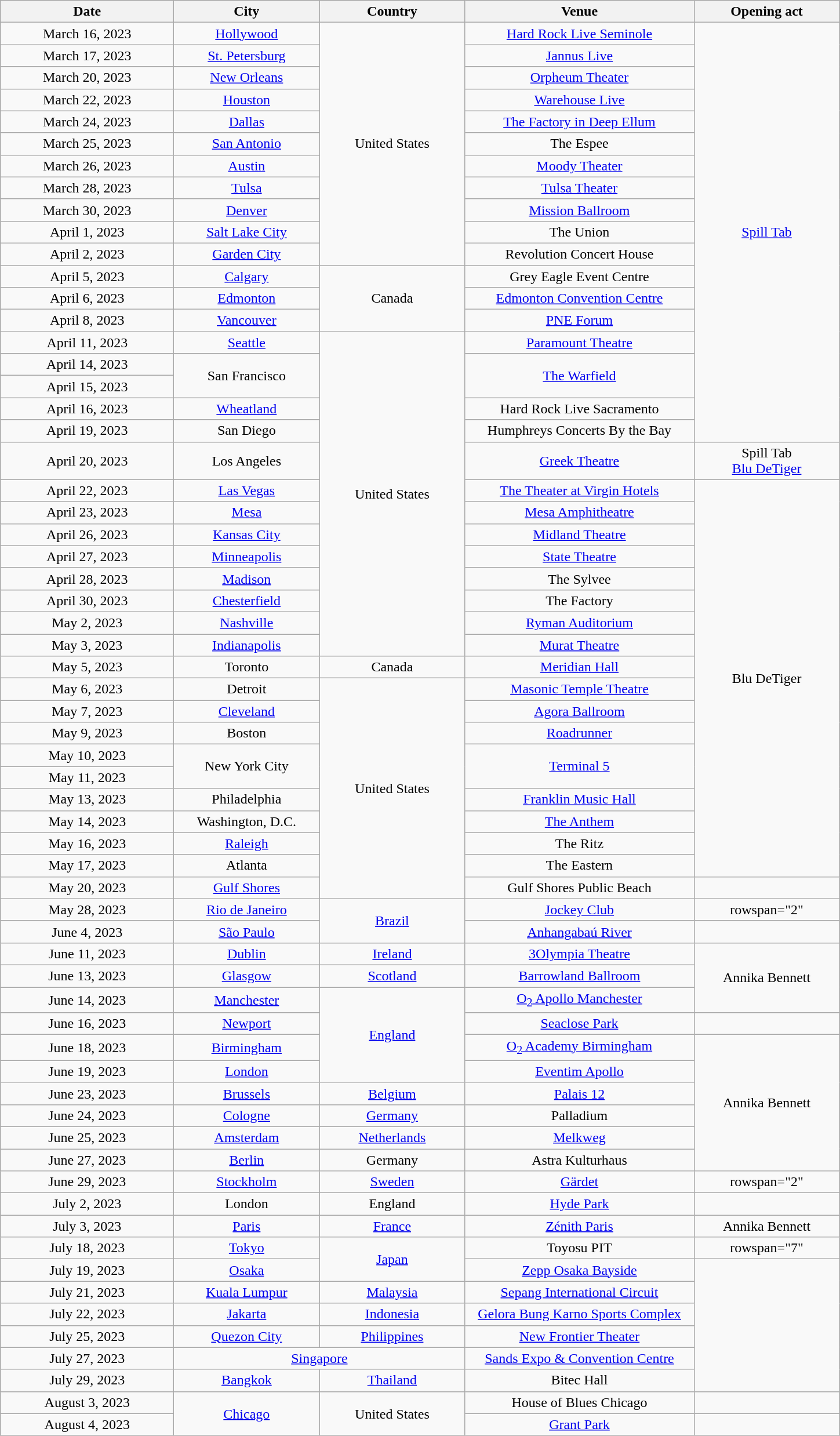<table class="wikitable plainrowheaders" style="text-align:center;">
<tr>
<th scope="col" style="width:12em;">Date</th>
<th scope="col" style="width:10em;">City</th>
<th scope="col" style="width:10em;">Country</th>
<th scope="col" style="width:16em;">Venue</th>
<th scope="col" style="width:10em;">Opening act</th>
</tr>
<tr>
<td>March 16, 2023</td>
<td><a href='#'>Hollywood</a></td>
<td rowspan="11">United States</td>
<td><a href='#'>Hard Rock Live Seminole</a></td>
<td rowspan="19"><a href='#'>Spill Tab</a></td>
</tr>
<tr>
<td>March 17, 2023</td>
<td><a href='#'>St. Petersburg</a></td>
<td><a href='#'>Jannus Live</a></td>
</tr>
<tr>
<td>March 20, 2023</td>
<td><a href='#'>New Orleans</a></td>
<td><a href='#'>Orpheum Theater</a></td>
</tr>
<tr>
<td>March 22, 2023</td>
<td><a href='#'>Houston</a></td>
<td><a href='#'>Warehouse Live</a></td>
</tr>
<tr>
<td>March 24, 2023</td>
<td><a href='#'>Dallas</a></td>
<td><a href='#'>The Factory in Deep Ellum</a></td>
</tr>
<tr>
<td>March 25, 2023</td>
<td><a href='#'>San Antonio</a></td>
<td>The Espee</td>
</tr>
<tr>
<td>March 26, 2023</td>
<td><a href='#'>Austin</a></td>
<td><a href='#'>Moody Theater</a></td>
</tr>
<tr>
<td>March 28, 2023</td>
<td><a href='#'>Tulsa</a></td>
<td><a href='#'>Tulsa Theater</a></td>
</tr>
<tr>
<td>March 30, 2023</td>
<td><a href='#'>Denver</a></td>
<td><a href='#'>Mission Ballroom</a></td>
</tr>
<tr>
<td>April 1, 2023</td>
<td><a href='#'>Salt Lake City</a></td>
<td>The Union</td>
</tr>
<tr>
<td>April 2, 2023</td>
<td><a href='#'>Garden City</a></td>
<td>Revolution Concert House</td>
</tr>
<tr>
<td>April 5, 2023</td>
<td><a href='#'>Calgary</a></td>
<td rowspan="3">Canada</td>
<td>Grey Eagle Event Centre</td>
</tr>
<tr>
<td>April 6, 2023</td>
<td><a href='#'>Edmonton</a></td>
<td><a href='#'>Edmonton Convention Centre</a></td>
</tr>
<tr>
<td>April 8, 2023</td>
<td><a href='#'>Vancouver</a></td>
<td><a href='#'>PNE Forum</a></td>
</tr>
<tr>
<td>April 11, 2023</td>
<td><a href='#'>Seattle</a></td>
<td rowspan="14">United States</td>
<td><a href='#'>Paramount Theatre</a></td>
</tr>
<tr>
<td>April 14, 2023</td>
<td rowspan="2">San Francisco</td>
<td rowspan="2"><a href='#'>The Warfield</a></td>
</tr>
<tr>
<td>April 15, 2023</td>
</tr>
<tr>
<td>April 16, 2023</td>
<td><a href='#'>Wheatland</a></td>
<td>Hard Rock Live Sacramento</td>
</tr>
<tr>
<td>April 19, 2023</td>
<td>San Diego</td>
<td>Humphreys Concerts By the Bay</td>
</tr>
<tr>
<td>April 20, 2023</td>
<td>Los Angeles</td>
<td><a href='#'>Greek Theatre</a></td>
<td>Spill Tab<br><a href='#'>Blu DeTiger</a></td>
</tr>
<tr>
<td>April 22, 2023</td>
<td><a href='#'>Las Vegas</a></td>
<td><a href='#'>The Theater at Virgin Hotels</a></td>
<td rowspan="18">Blu DeTiger</td>
</tr>
<tr>
<td>April 23, 2023</td>
<td><a href='#'>Mesa</a></td>
<td><a href='#'>Mesa Amphitheatre</a></td>
</tr>
<tr>
<td>April 26, 2023</td>
<td><a href='#'>Kansas City</a></td>
<td><a href='#'>Midland Theatre</a></td>
</tr>
<tr>
<td>April 27, 2023</td>
<td><a href='#'>Minneapolis</a></td>
<td><a href='#'>State Theatre</a></td>
</tr>
<tr>
<td>April 28, 2023</td>
<td><a href='#'>Madison</a></td>
<td>The Sylvee</td>
</tr>
<tr>
<td>April 30, 2023</td>
<td><a href='#'>Chesterfield</a></td>
<td>The Factory</td>
</tr>
<tr>
<td>May 2, 2023</td>
<td><a href='#'>Nashville</a></td>
<td><a href='#'>Ryman Auditorium</a></td>
</tr>
<tr>
<td>May 3, 2023</td>
<td><a href='#'>Indianapolis</a></td>
<td><a href='#'>Murat Theatre</a></td>
</tr>
<tr>
<td>May 5, 2023</td>
<td>Toronto</td>
<td>Canada</td>
<td><a href='#'>Meridian Hall</a></td>
</tr>
<tr>
<td>May 6, 2023</td>
<td>Detroit</td>
<td rowspan="10">United States</td>
<td><a href='#'>Masonic Temple Theatre</a></td>
</tr>
<tr>
<td>May 7, 2023</td>
<td><a href='#'>Cleveland</a></td>
<td><a href='#'>Agora Ballroom</a></td>
</tr>
<tr>
<td>May 9, 2023</td>
<td>Boston</td>
<td><a href='#'>Roadrunner</a></td>
</tr>
<tr>
<td>May 10, 2023</td>
<td rowspan="2">New York City</td>
<td rowspan="2"><a href='#'>Terminal 5</a></td>
</tr>
<tr>
<td>May 11, 2023</td>
</tr>
<tr>
<td>May 13, 2023</td>
<td>Philadelphia</td>
<td><a href='#'>Franklin Music Hall</a></td>
</tr>
<tr>
<td>May 14, 2023</td>
<td>Washington, D.C.</td>
<td><a href='#'>The Anthem</a></td>
</tr>
<tr>
<td>May 16, 2023</td>
<td><a href='#'>Raleigh</a></td>
<td>The Ritz</td>
</tr>
<tr>
<td>May 17, 2023</td>
<td>Atlanta</td>
<td>The Eastern</td>
</tr>
<tr>
<td>May 20, 2023</td>
<td><a href='#'>Gulf Shores</a></td>
<td>Gulf Shores Public Beach</td>
<td></td>
</tr>
<tr>
<td>May 28, 2023</td>
<td><a href='#'>Rio de Janeiro</a></td>
<td rowspan="2"><a href='#'>Brazil</a></td>
<td><a href='#'>Jockey Club</a></td>
<td>rowspan="2" </td>
</tr>
<tr>
<td>June 4, 2023</td>
<td><a href='#'>São Paulo</a></td>
<td><a href='#'>Anhangabaú River</a></td>
</tr>
<tr>
<td>June 11, 2023</td>
<td><a href='#'>Dublin</a></td>
<td><a href='#'>Ireland</a></td>
<td><a href='#'>3Olympia Theatre</a></td>
<td rowspan="3">Annika Bennett</td>
</tr>
<tr>
<td>June 13, 2023</td>
<td><a href='#'>Glasgow</a></td>
<td><a href='#'>Scotland</a></td>
<td><a href='#'>Barrowland Ballroom</a></td>
</tr>
<tr>
<td>June 14, 2023</td>
<td><a href='#'>Manchester</a></td>
<td rowspan="4"><a href='#'>England</a></td>
<td><a href='#'>O<sub>2</sub> Apollo Manchester</a></td>
</tr>
<tr>
<td>June 16, 2023</td>
<td><a href='#'>Newport</a></td>
<td><a href='#'>Seaclose Park</a></td>
<td></td>
</tr>
<tr>
<td>June 18, 2023</td>
<td><a href='#'>Birmingham</a></td>
<td><a href='#'>O<sub>2</sub> Academy Birmingham</a></td>
<td rowspan="6">Annika Bennett</td>
</tr>
<tr>
<td>June 19, 2023</td>
<td><a href='#'>London</a></td>
<td><a href='#'>Eventim Apollo</a></td>
</tr>
<tr>
<td>June 23, 2023</td>
<td><a href='#'>Brussels</a></td>
<td><a href='#'>Belgium</a></td>
<td><a href='#'>Palais 12</a></td>
</tr>
<tr>
<td>June 24, 2023</td>
<td><a href='#'>Cologne</a></td>
<td><a href='#'>Germany</a></td>
<td>Palladium</td>
</tr>
<tr>
<td>June 25, 2023</td>
<td><a href='#'>Amsterdam</a></td>
<td><a href='#'>Netherlands</a></td>
<td><a href='#'>Melkweg</a></td>
</tr>
<tr>
<td>June 27, 2023</td>
<td><a href='#'>Berlin</a></td>
<td>Germany</td>
<td>Astra Kulturhaus</td>
</tr>
<tr>
<td>June 29, 2023</td>
<td><a href='#'>Stockholm</a></td>
<td><a href='#'>Sweden</a></td>
<td><a href='#'>Gärdet</a></td>
<td>rowspan="2" </td>
</tr>
<tr>
<td>July 2, 2023</td>
<td>London</td>
<td>England</td>
<td><a href='#'>Hyde Park</a></td>
</tr>
<tr>
<td>July 3, 2023</td>
<td><a href='#'>Paris</a></td>
<td><a href='#'>France</a></td>
<td><a href='#'>Zénith Paris</a></td>
<td>Annika Bennett</td>
</tr>
<tr>
<td>July 18, 2023</td>
<td><a href='#'>Tokyo</a></td>
<td rowspan="2"><a href='#'>Japan</a></td>
<td>Toyosu PIT</td>
<td>rowspan="7" </td>
</tr>
<tr>
<td>July 19, 2023</td>
<td><a href='#'>Osaka</a></td>
<td><a href='#'>Zepp Osaka Bayside</a></td>
</tr>
<tr>
<td>July 21, 2023</td>
<td><a href='#'>Kuala Lumpur</a></td>
<td><a href='#'>Malaysia</a></td>
<td><a href='#'>Sepang International Circuit</a></td>
</tr>
<tr>
<td>July 22, 2023</td>
<td><a href='#'>Jakarta</a></td>
<td><a href='#'>Indonesia</a></td>
<td><a href='#'>Gelora Bung Karno Sports Complex</a></td>
</tr>
<tr>
<td>July 25, 2023</td>
<td><a href='#'>Quezon City</a></td>
<td><a href='#'>Philippines</a></td>
<td><a href='#'>New Frontier Theater</a></td>
</tr>
<tr>
<td>July 27, 2023</td>
<td colspan="2"><a href='#'>Singapore</a></td>
<td><a href='#'>Sands Expo & Convention Centre</a></td>
</tr>
<tr>
<td>July 29, 2023</td>
<td><a href='#'>Bangkok</a></td>
<td><a href='#'>Thailand</a></td>
<td>Bitec Hall</td>
</tr>
<tr>
<td>August 3, 2023</td>
<td rowspan="2"><a href='#'>Chicago</a></td>
<td rowspan="2">United States</td>
<td>House of Blues Chicago</td>
<td></td>
</tr>
<tr>
<td>August 4, 2023</td>
<td><a href='#'>Grant Park</a></td>
<td></td>
</tr>
</table>
